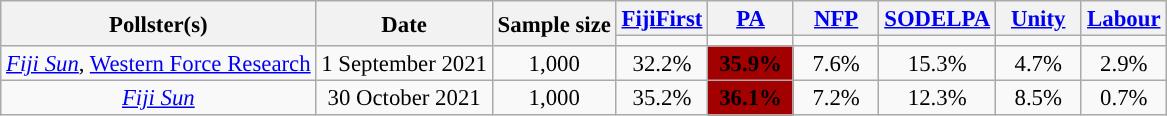<table class=wikitable style="text-align:center; font-size:95%; line-height:16px;">
<tr>
<th rowspan=2>Pollster(s)</th>
<th rowspan=2>Date</th>
<th rowspan=2>Sample size</th>
<th style="width:50px;"><a href='#'>FijiFirst</a></th>
<th style="width:50px;"><a href='#'>PA</a></th>
<th style="width:50px;"><a href='#'>NFP</a></th>
<th style="width:50px;"><a href='#'>SODELPA</a></th>
<th style="width:50px;"><a href='#'>Unity</a></th>
<th style="width:50px;"><a href='#'>Labour</a></th>
</tr>
<tr>
<td style="background:"></td>
<td style="background:"></td>
<td style="background:"></td>
<td style="background:"></td>
<td style="background:"></td>
<td style="background:"></td>
</tr>
<tr>
<td><em><a href='#'>Fiji Sun</a></em>, <a href='#'>Western Force Research</a></td>
<td>1 September 2021</td>
<td>1,000</td>
<td>32.2%</td>
<th style="background:#A30001"><strong>35.9%</strong></th>
<td>7.6%</td>
<td>15.3%</td>
<td>4.7%</td>
<td>2.9%</td>
</tr>
<tr>
<td><em><a href='#'>Fiji Sun</a></em></td>
<td>30 October 2021</td>
<td>1,000</td>
<td>35.2%</td>
<th style="background:#A30001"><strong>36.1%</strong></th>
<td>7.2%</td>
<td>12.3%</td>
<td>8.5%</td>
<td>0.7%</td>
</tr>
</table>
